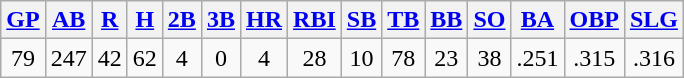<table class="wikitable">
<tr>
<th><a href='#'>GP</a></th>
<th><a href='#'>AB</a></th>
<th><a href='#'>R</a></th>
<th><a href='#'>H</a></th>
<th><a href='#'>2B</a></th>
<th><a href='#'>3B</a></th>
<th><a href='#'>HR</a></th>
<th><a href='#'>RBI</a></th>
<th><a href='#'>SB</a></th>
<th><a href='#'>TB</a></th>
<th><a href='#'>BB</a></th>
<th><a href='#'>SO</a></th>
<th><a href='#'>BA</a></th>
<th><a href='#'>OBP</a></th>
<th><a href='#'>SLG</a></th>
</tr>
<tr align=center>
<td>79</td>
<td>247</td>
<td>42</td>
<td>62</td>
<td>4</td>
<td>0</td>
<td>4</td>
<td>28</td>
<td>10</td>
<td>78</td>
<td>23</td>
<td>38</td>
<td>.251</td>
<td>.315</td>
<td>.316</td>
</tr>
</table>
